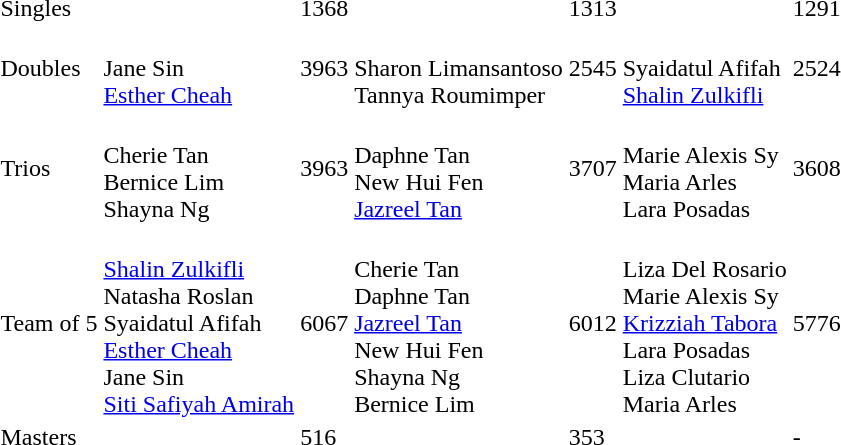<table>
<tr>
<td>Singles</td>
<td></td>
<td>1368</td>
<td></td>
<td>1313</td>
<td></td>
<td>1291</td>
</tr>
<tr>
<td>Doubles</td>
<td> <br>Jane Sin<br><a href='#'>Esther Cheah</a></td>
<td>3963</td>
<td> <br>Sharon Limansantoso<br>Tannya Roumimper</td>
<td>2545</td>
<td> <br>Syaidatul Afifah<br><a href='#'>Shalin Zulkifli</a></td>
<td>2524</td>
</tr>
<tr>
<td>Trios</td>
<td> <br>Cherie Tan<br>Bernice Lim<br>Shayna Ng</td>
<td>3963</td>
<td> <br>Daphne Tan<br>New Hui Fen<br><a href='#'>Jazreel Tan</a></td>
<td>3707</td>
<td> <br>Marie Alexis Sy<br>Maria Arles<br>Lara Posadas</td>
<td>3608</td>
</tr>
<tr>
<td>Team of 5</td>
<td> <br><a href='#'>Shalin Zulkifli</a><br>Natasha Roslan<br>Syaidatul Afifah<br><a href='#'>Esther Cheah</a><br>Jane Sin<br><a href='#'>Siti Safiyah Amirah</a></td>
<td>6067</td>
<td> <br>Cherie Tan<br>Daphne Tan<br><a href='#'>Jazreel Tan</a><br>New Hui Fen<br>Shayna Ng<br>Bernice Lim</td>
<td>6012</td>
<td> <br>Liza Del Rosario<br>Marie Alexis Sy<br><a href='#'>Krizziah Tabora</a><br>Lara Posadas<br>Liza Clutario<br>Maria Arles</td>
<td>5776</td>
</tr>
<tr>
<td>Masters</td>
<td></td>
<td>516</td>
<td></td>
<td>353</td>
<td></td>
<td>-</td>
</tr>
</table>
